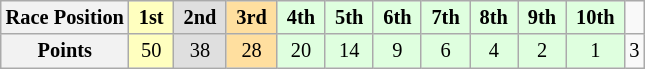<table class="wikitable" style="font-size:85%; text-align:center">
<tr>
<th>Race Position</th>
<td style="background:#ffffbf;"> <strong>1st</strong> </td>
<td style="background:#dfdfdf;"> <strong>2nd</strong> </td>
<td style="background:#ffdf9f;"> <strong>3rd</strong> </td>
<td style="background:#dfffdf;"> <strong>4th</strong> </td>
<td style="background:#dfffdf;"> <strong>5th</strong> </td>
<td style="background:#dfffdf;"> <strong>6th</strong> </td>
<td style="background:#dfffdf;"> <strong>7th</strong> </td>
<td style="background:#dfffdf;"> <strong>8th</strong> </td>
<td style="background:#dfffdf;"> <strong>9th</strong> </td>
<td style="background:#dfffdf;"> <strong>10th</strong> </td>
<td></td>
</tr>
<tr>
<th>Points</th>
<td style="background:#ffffbf;">50</td>
<td style="background:#dfdfdf;">38</td>
<td style="background:#ffdf9f;">28</td>
<td style="background:#dfffdf;">20</td>
<td style="background:#dfffdf;">14</td>
<td style="background:#dfffdf;">9</td>
<td style="background:#dfffdf;">6</td>
<td style="background:#dfffdf;">4</td>
<td style="background:#dfffdf;">2</td>
<td style="background:#dfffdf;">1</td>
<td>3</td>
</tr>
</table>
